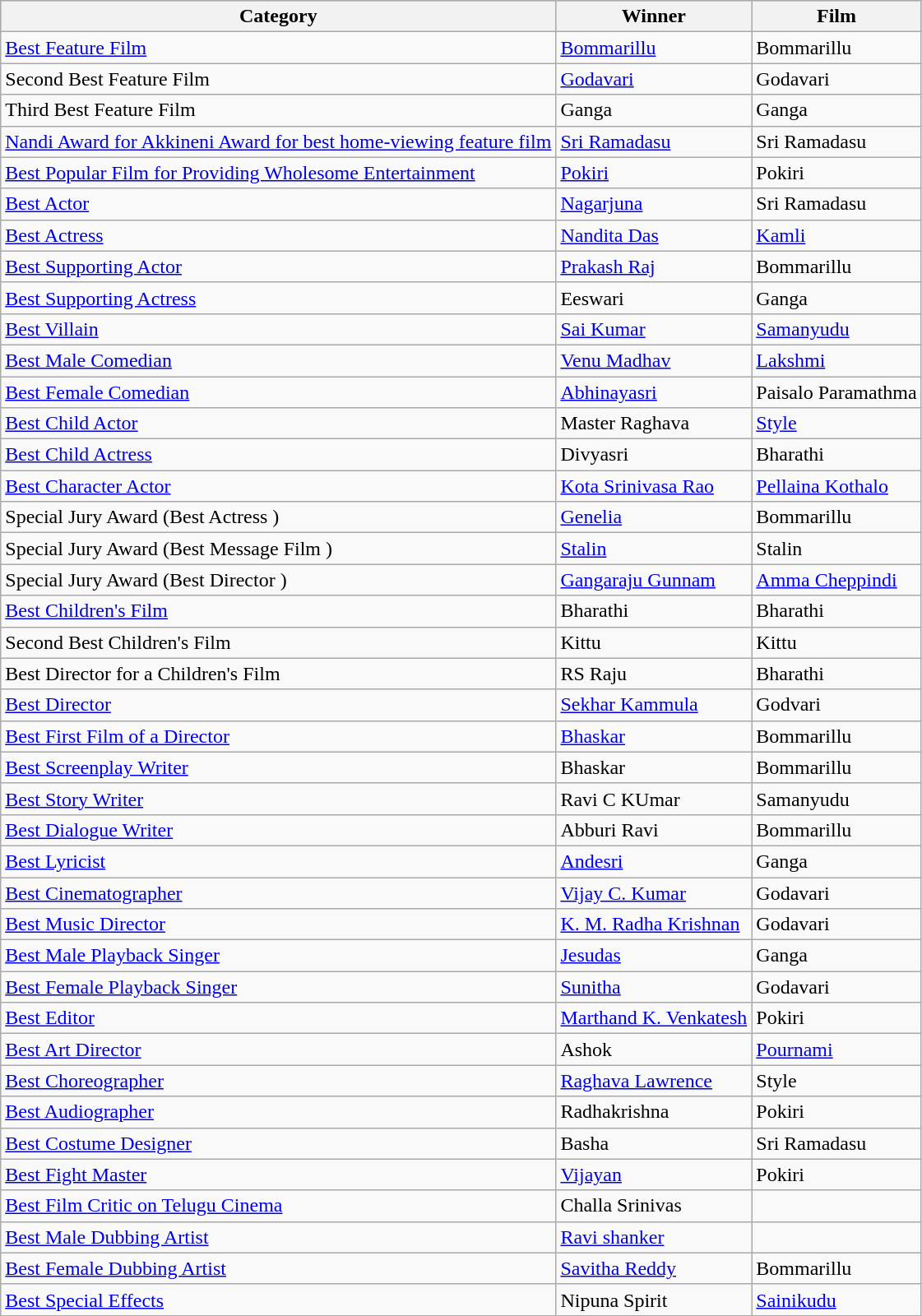<table class="wikitable">
<tr style="background:#cccccf; text-align:center;">
<th>Category</th>
<th>Winner</th>
<th>Film</th>
</tr>
<tr>
<td><a href='#'>Best Feature Film</a></td>
<td><a href='#'>Bommarillu</a></td>
<td>Bommarillu</td>
</tr>
<tr>
<td>Second Best Feature Film</td>
<td><a href='#'>Godavari</a></td>
<td>Godavari</td>
</tr>
<tr>
<td>Third Best Feature Film</td>
<td>Ganga</td>
<td>Ganga</td>
</tr>
<tr>
<td><a href='#'>Nandi Award for Akkineni Award for best home-viewing feature film</a></td>
<td><a href='#'>Sri Ramadasu</a></td>
<td>Sri Ramadasu</td>
</tr>
<tr>
<td><a href='#'>Best Popular Film for Providing Wholesome Entertainment</a></td>
<td><a href='#'>Pokiri</a></td>
<td>Pokiri</td>
</tr>
<tr>
<td><a href='#'>Best Actor</a></td>
<td><a href='#'>Nagarjuna</a></td>
<td>Sri Ramadasu</td>
</tr>
<tr>
<td><a href='#'>Best Actress</a></td>
<td><a href='#'>Nandita Das</a></td>
<td><a href='#'>Kamli</a></td>
</tr>
<tr>
<td><a href='#'>Best Supporting Actor</a></td>
<td><a href='#'>Prakash Raj</a></td>
<td>Bommarillu</td>
</tr>
<tr>
<td><a href='#'>Best Supporting Actress</a></td>
<td>Eeswari</td>
<td>Ganga</td>
</tr>
<tr>
<td><a href='#'>Best Villain</a></td>
<td><a href='#'>Sai Kumar</a></td>
<td><a href='#'>Samanyudu</a></td>
</tr>
<tr>
<td><a href='#'>Best Male Comedian</a></td>
<td><a href='#'>Venu Madhav</a></td>
<td><a href='#'>Lakshmi</a></td>
</tr>
<tr>
<td><a href='#'>Best Female Comedian</a></td>
<td><a href='#'>Abhinayasri</a></td>
<td>Paisalo Paramathma</td>
</tr>
<tr>
<td><a href='#'>Best Child Actor</a></td>
<td>Master Raghava</td>
<td><a href='#'>Style</a></td>
</tr>
<tr>
<td><a href='#'>Best Child Actress</a></td>
<td>Divyasri</td>
<td>Bharathi</td>
</tr>
<tr>
<td><a href='#'>Best Character Actor</a></td>
<td><a href='#'>Kota Srinivasa Rao</a></td>
<td><a href='#'>Pellaina Kothalo</a></td>
</tr>
<tr>
<td>Special Jury Award (Best Actress )</td>
<td><a href='#'>Genelia</a></td>
<td>Bommarillu</td>
</tr>
<tr>
<td>Special Jury Award (Best Message Film )</td>
<td><a href='#'>Stalin</a></td>
<td>Stalin</td>
</tr>
<tr>
<td>Special Jury Award (Best Director )</td>
<td><a href='#'>Gangaraju Gunnam</a></td>
<td><a href='#'>Amma Cheppindi</a></td>
</tr>
<tr>
<td><a href='#'>Best Children's Film</a></td>
<td>Bharathi</td>
<td>Bharathi</td>
</tr>
<tr>
<td>Second Best Children's Film</td>
<td>Kittu</td>
<td>Kittu</td>
</tr>
<tr>
<td>Best Director for a Children's Film</td>
<td>RS Raju</td>
<td>Bharathi</td>
</tr>
<tr>
<td><a href='#'>Best Director</a></td>
<td><a href='#'>Sekhar Kammula</a></td>
<td>Godvari</td>
</tr>
<tr>
<td><a href='#'>Best First Film of a Director</a></td>
<td><a href='#'>Bhaskar</a></td>
<td>Bommarillu</td>
</tr>
<tr>
<td><a href='#'>Best Screenplay Writer</a></td>
<td>Bhaskar</td>
<td>Bommarillu</td>
</tr>
<tr>
<td><a href='#'>Best Story Writer</a></td>
<td>Ravi C KUmar</td>
<td>Samanyudu</td>
</tr>
<tr>
<td><a href='#'>Best Dialogue Writer</a></td>
<td>Abburi Ravi</td>
<td>Bommarillu</td>
</tr>
<tr>
<td><a href='#'>Best Lyricist</a></td>
<td><a href='#'>Andesri</a></td>
<td>Ganga</td>
</tr>
<tr>
<td><a href='#'>Best Cinematographer</a></td>
<td><a href='#'>Vijay C. Kumar</a></td>
<td>Godavari</td>
</tr>
<tr>
<td><a href='#'>Best Music Director</a></td>
<td><a href='#'>K. M. Radha Krishnan</a></td>
<td>Godavari</td>
</tr>
<tr>
<td><a href='#'>Best Male Playback Singer</a></td>
<td><a href='#'>Jesudas</a></td>
<td>Ganga</td>
</tr>
<tr>
<td><a href='#'>Best Female Playback Singer</a></td>
<td><a href='#'>Sunitha</a></td>
<td>Godavari</td>
</tr>
<tr>
<td><a href='#'>Best Editor</a></td>
<td><a href='#'>Marthand K. Venkatesh</a></td>
<td>Pokiri</td>
</tr>
<tr>
<td><a href='#'>Best Art Director</a></td>
<td>Ashok</td>
<td><a href='#'>Pournami</a></td>
</tr>
<tr>
<td><a href='#'>Best Choreographer</a></td>
<td><a href='#'>Raghava Lawrence</a></td>
<td>Style</td>
</tr>
<tr>
<td><a href='#'>Best Audiographer</a></td>
<td>Radhakrishna</td>
<td>Pokiri</td>
</tr>
<tr>
<td><a href='#'>Best Costume Designer</a></td>
<td>Basha</td>
<td>Sri Ramadasu</td>
</tr>
<tr>
<td><a href='#'>Best Fight Master</a></td>
<td><a href='#'>Vijayan</a></td>
<td>Pokiri</td>
</tr>
<tr>
<td><a href='#'>Best Film Critic on Telugu Cinema</a></td>
<td>Challa Srinivas</td>
<td></td>
</tr>
<tr>
<td><a href='#'>Best Male Dubbing Artist</a></td>
<td><a href='#'>Ravi shanker</a></td>
<td></td>
</tr>
<tr>
<td><a href='#'>Best Female Dubbing Artist</a></td>
<td><a href='#'>Savitha Reddy</a></td>
<td>Bommarillu</td>
</tr>
<tr>
<td><a href='#'>Best Special Effects</a></td>
<td>Nipuna Spirit</td>
<td><a href='#'>Sainikudu</a></td>
</tr>
</table>
